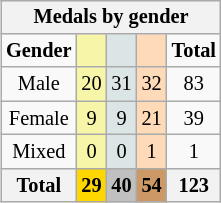<table class="wikitable" style="font-size:85%; float:right">
<tr style="background:#efefef;">
<th colspan=5><strong>Medals by gender</strong></th>
</tr>
<tr align=center>
<td><strong>Gender</strong></td>
<td style="background:#f7f6a8;"></td>
<td style="background:#dce5e5;"></td>
<td style="background:#ffdab9;"></td>
<td><strong>Total</strong></td>
</tr>
<tr align=center>
<td>Male</td>
<td style="background:#F7F6A8;">20</td>
<td style="background:#DCE5E5;">31</td>
<td style="background:#FFDAB9;">32</td>
<td>83</td>
</tr>
<tr align=center>
<td>Female</td>
<td style="background:#F7F6A8;">9</td>
<td style="background:#DCE5E5;">9</td>
<td style="background:#FFDAB9;">21</td>
<td>39</td>
</tr>
<tr align=center>
<td>Mixed</td>
<td bgcolor=F7F6A8>0</td>
<td bgcolor=DCE5E5>0</td>
<td bgcolor=FFDAB9>1</td>
<td>1</td>
</tr>
<tr>
<th><strong>Total</strong></th>
<th style="background:gold;"><strong>29</strong></th>
<th style="background:silver;"><strong>40</strong></th>
<th style="background:#c96;"><strong>54</strong></th>
<th><strong>123</strong></th>
</tr>
</table>
